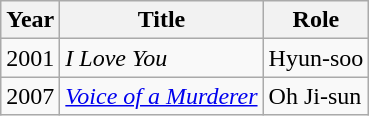<table class="wikitable sortable">
<tr>
<th>Year</th>
<th>Title</th>
<th>Role</th>
</tr>
<tr>
<td>2001</td>
<td><em>I Love You</em></td>
<td>Hyun-soo</td>
</tr>
<tr>
<td>2007</td>
<td><em><a href='#'>Voice of a Murderer</a></em></td>
<td>Oh Ji-sun</td>
</tr>
</table>
